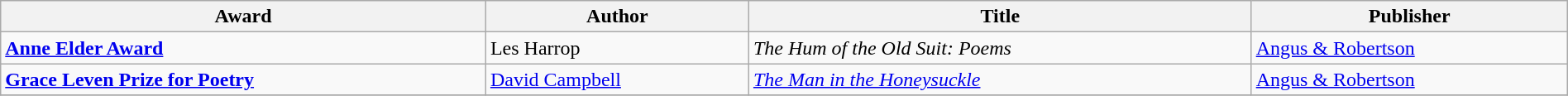<table class="wikitable" width=100%>
<tr>
<th>Award</th>
<th>Author</th>
<th>Title</th>
<th>Publisher</th>
</tr>
<tr>
<td><strong><a href='#'>Anne Elder Award</a></strong></td>
<td>Les Harrop</td>
<td><em>The Hum of the Old Suit: Poems</em></td>
<td><a href='#'>Angus & Robertson</a></td>
</tr>
<tr>
<td><strong><a href='#'>Grace Leven Prize for Poetry</a></strong></td>
<td><a href='#'>David Campbell</a></td>
<td><em><a href='#'>The Man in the Honeysuckle</a></em></td>
<td><a href='#'>Angus & Robertson</a></td>
</tr>
<tr>
</tr>
</table>
